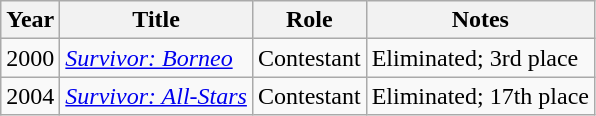<table class="wikitable">
<tr>
<th>Year</th>
<th>Title</th>
<th>Role</th>
<th>Notes</th>
</tr>
<tr>
<td>2000</td>
<td><em><a href='#'>Survivor: Borneo</a></em></td>
<td>Contestant</td>
<td>Eliminated; 3rd place</td>
</tr>
<tr>
<td>2004</td>
<td><em><a href='#'>Survivor: All-Stars</a></em></td>
<td>Contestant</td>
<td>Eliminated; 17th place</td>
</tr>
</table>
